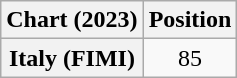<table class="wikitable plainrowheaders" style="text-align:center">
<tr>
<th scope="col">Chart (2023)</th>
<th scope="col">Position</th>
</tr>
<tr>
<th scope="row">Italy (FIMI)</th>
<td>85</td>
</tr>
</table>
